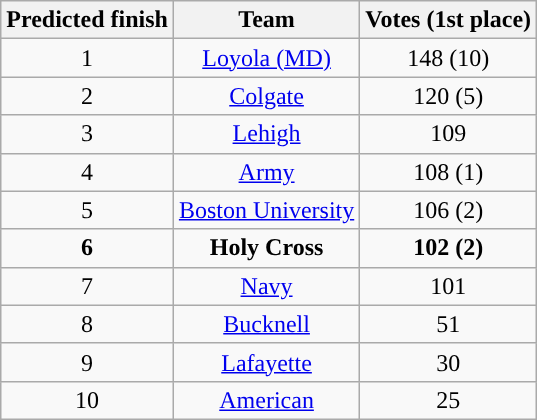<table class="wikitable" border="1">
<tr align=center>
<th>Predicted finish</th>
<th>Team</th>
<th>Votes (1st place)</th>
</tr>
<tr align="center">
<td>1</td>
<td><a href='#'>Loyola (MD)</a></td>
<td>148 (10)</td>
</tr>
<tr align="center">
<td>2</td>
<td><a href='#'>Colgate</a></td>
<td>120 (5)</td>
</tr>
<tr align="center">
<td>3</td>
<td><a href='#'>Lehigh</a></td>
<td>109</td>
</tr>
<tr align="center">
<td>4</td>
<td><a href='#'>Army</a></td>
<td>108 (1)</td>
</tr>
<tr align="center">
<td>5</td>
<td><a href='#'>Boston University</a></td>
<td>106 (2)</td>
</tr>
<tr align="center">
<td><strong>6</strong></td>
<td><strong>Holy Cross</strong></td>
<td><strong>102 (2)</strong></td>
</tr>
<tr align="center">
<td>7</td>
<td><a href='#'>Navy</a></td>
<td>101</td>
</tr>
<tr align="center">
<td>8</td>
<td><a href='#'>Bucknell</a></td>
<td>51</td>
</tr>
<tr align="center">
<td>9</td>
<td><a href='#'>Lafayette</a></td>
<td>30</td>
</tr>
<tr align="center">
<td>10</td>
<td><a href='#'>American</a></td>
<td>25</td>
</tr>
</table>
